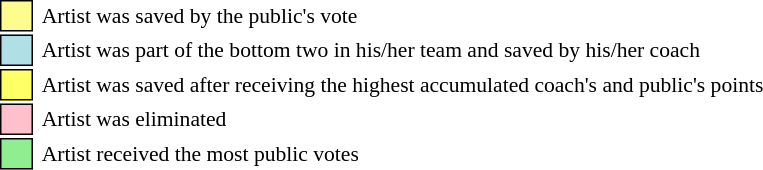<table class="toccolours" style="font-size: 90%; white-space: nowrap;">
<tr>
<td style="background-color:#fdfc8f; border: 1px solid black">     </td>
<td> Artist was saved by the public's vote</td>
</tr>
<tr>
<td style="background-color:#B0E0E6; border: 1px solid black">     </td>
<td> Artist was part of the bottom two in his/her team and saved by his/her coach</td>
</tr>
<tr>
<td style="background-color:#FFFF66; border: 1px solid black">     </td>
<td> Artist was saved after receiving the highest accumulated coach's and public's points</td>
</tr>
<tr>
<td style="background-color:pink; border: 1px solid black">     </td>
<td> Artist was eliminated</td>
</tr>
<tr>
<td style="background-color:lightgreen; border: 1px solid black">     </td>
<td> Artist received the most public votes</td>
</tr>
</table>
